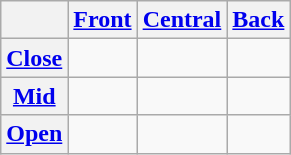<table class="wikitable" style="text-align:center">
<tr>
<th></th>
<th><a href='#'>Front</a></th>
<th><a href='#'>Central</a></th>
<th><a href='#'>Back</a></th>
</tr>
<tr>
<th><a href='#'>Close</a></th>
<td align="center"></td>
<td></td>
<td></td>
</tr>
<tr>
<th><a href='#'>Mid</a></th>
<td></td>
<td></td>
<td></td>
</tr>
<tr>
<th><a href='#'>Open</a></th>
<td></td>
<td></td>
<td></td>
</tr>
</table>
